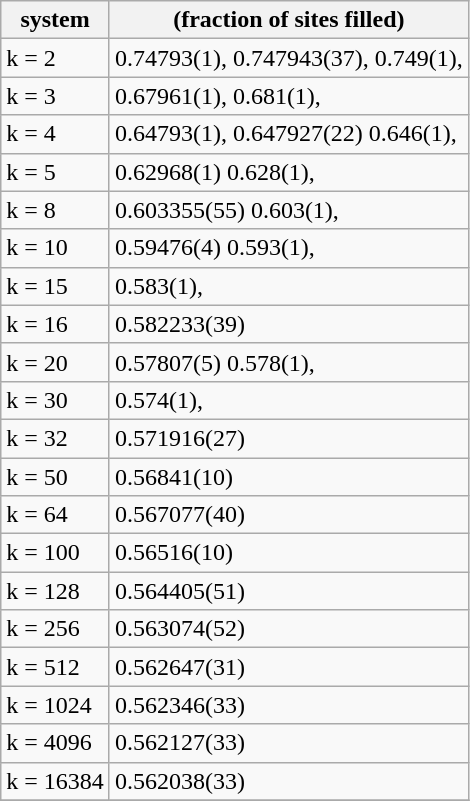<table class="wikitable">
<tr>
<th>system</th>
<th>(fraction of sites filled)</th>
</tr>
<tr>
<td>k = 2</td>
<td>0.74793(1), 0.747943(37), 0.749(1),</td>
</tr>
<tr>
<td>k = 3</td>
<td>0.67961(1), 0.681(1),</td>
</tr>
<tr>
<td>k = 4</td>
<td>0.64793(1), 0.647927(22) 0.646(1),</td>
</tr>
<tr>
<td>k = 5</td>
<td>0.62968(1) 0.628(1),</td>
</tr>
<tr>
<td>k = 8</td>
<td>0.603355(55) 0.603(1),</td>
</tr>
<tr>
<td>k = 10</td>
<td>0.59476(4) 0.593(1),</td>
</tr>
<tr>
<td>k = 15</td>
<td>0.583(1),</td>
</tr>
<tr>
<td>k = 16</td>
<td>0.582233(39)</td>
</tr>
<tr>
<td>k = 20</td>
<td>0.57807(5) 0.578(1),</td>
</tr>
<tr>
<td>k = 30</td>
<td>0.574(1),</td>
</tr>
<tr>
<td>k = 32</td>
<td>0.571916(27)</td>
</tr>
<tr>
<td>k = 50</td>
<td>0.56841(10)</td>
</tr>
<tr>
<td>k = 64</td>
<td>0.567077(40)</td>
</tr>
<tr>
<td>k = 100</td>
<td>0.56516(10)</td>
</tr>
<tr>
<td>k = 128</td>
<td>0.564405(51)</td>
</tr>
<tr>
<td>k = 256</td>
<td>0.563074(52)</td>
</tr>
<tr>
<td>k = 512</td>
<td>0.562647(31)</td>
</tr>
<tr>
<td>k = 1024</td>
<td>0.562346(33)</td>
</tr>
<tr>
<td>k = 4096</td>
<td>0.562127(33)</td>
</tr>
<tr>
<td>k = 16384</td>
<td>0.562038(33)</td>
</tr>
<tr>
</tr>
</table>
